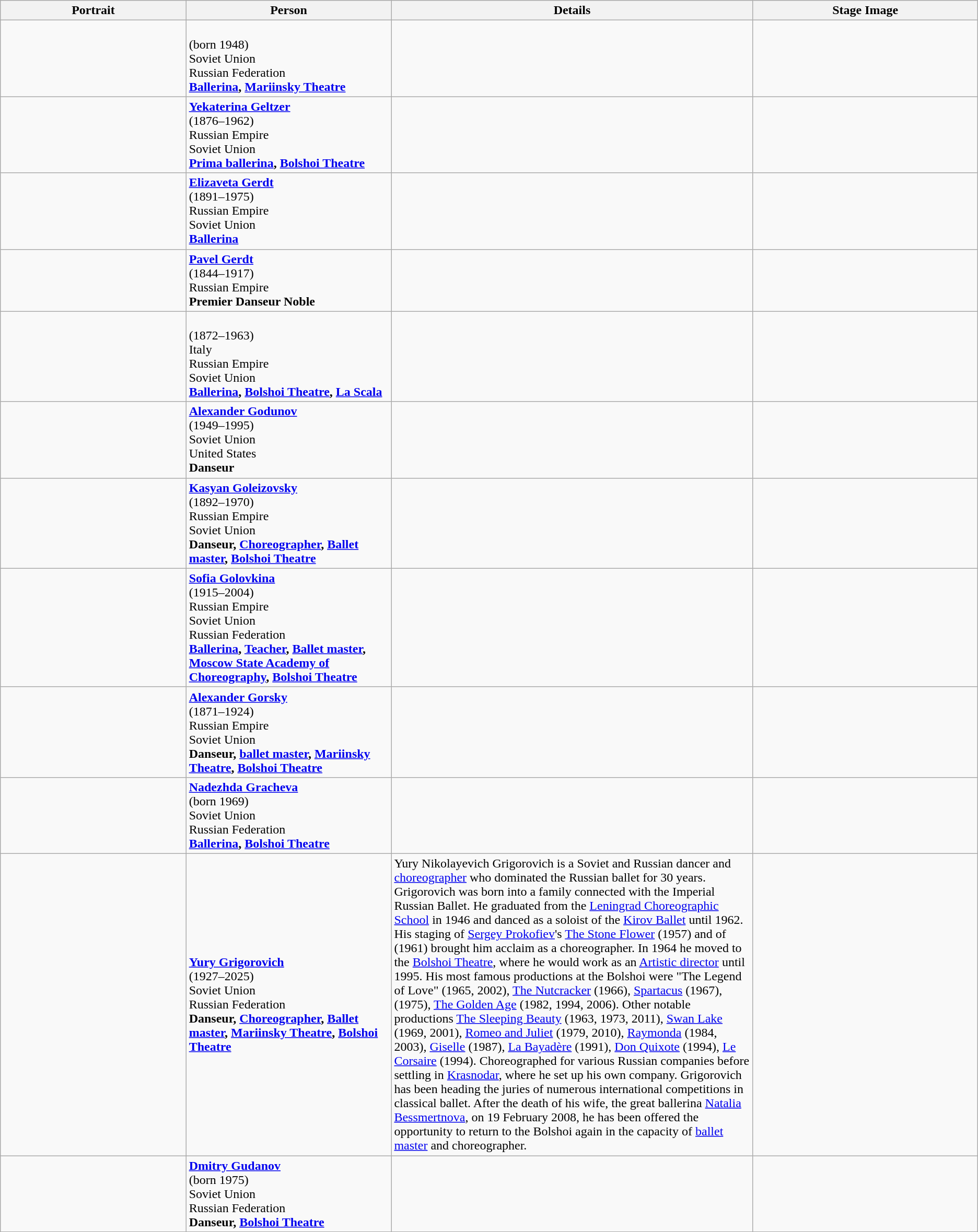<table class="wikitable">
<tr>
<th width=19%>Portrait</th>
<th width=21%>Person</th>
<th width=37%>Details</th>
<th width=23%>Stage Image</th>
</tr>
<tr>
<td></td>
<td><strong></strong><br>(born 1948)<br>Soviet Union<br>Russian Federation<br> <strong><a href='#'>Ballerina</a>, <a href='#'>Mariinsky Theatre</a></strong></td>
<td></td>
<td></td>
</tr>
<tr>
<td></td>
<td><strong><a href='#'>Yekaterina Geltzer</a></strong><br> (1876–1962)<br>Russian Empire<br>Soviet Union<br> <strong><a href='#'>Prima ballerina</a>, <a href='#'>Bolshoi Theatre</a></strong></td>
<td></td>
<td></td>
</tr>
<tr>
<td></td>
<td><strong><a href='#'>Elizaveta Gerdt</a></strong><br> (1891–1975)<br>Russian Empire<br>Soviet Union<br> <strong><a href='#'>Ballerina</a></strong></td>
<td></td>
<td></td>
</tr>
<tr>
<td></td>
<td><strong><a href='#'>Pavel Gerdt</a></strong><br> (1844–1917)<br>Russian Empire<br> <strong>Premier Danseur Noble</strong></td>
<td></td>
<td></td>
</tr>
<tr>
<td></td>
<td><strong></strong><br>(1872–1963)<br>Italy<br>Russian Empire<br>Soviet Union<br><strong><a href='#'>Ballerina</a>, <a href='#'>Bolshoi Theatre</a>, <a href='#'>La Scala</a></strong></td>
<td></td>
<td></td>
</tr>
<tr>
<td></td>
<td><strong><a href='#'>Alexander Godunov</a></strong><br> (1949–1995)<br>Soviet Union<br>United States<br> <strong>Danseur</strong></td>
<td></td>
<td></td>
</tr>
<tr>
<td></td>
<td><strong><a href='#'>Kasyan Goleizovsky</a></strong><br>(1892–1970)<br>Russian Empire<br>Soviet Union<br><strong>Danseur, <a href='#'>Choreographer</a>, <a href='#'>Ballet master</a>, <a href='#'>Bolshoi Theatre</a></strong></td>
<td></td>
<td></td>
</tr>
<tr>
<td></td>
<td><strong><a href='#'>Sofia Golovkina</a></strong><br>(1915–2004)<br>Russian Empire<br>Soviet Union<br>Russian Federation<br><strong><a href='#'>Ballerina</a>, <a href='#'>Teacher</a>, <a href='#'>Ballet master</a>, <a href='#'>Moscow State Academy of Choreography</a>, <a href='#'>Bolshoi Theatre</a></strong></td>
<td></td>
<td></td>
</tr>
<tr>
<td></td>
<td><strong><a href='#'>Alexander Gorsky</a></strong><br>(1871–1924)<br>Russian Empire<br>Soviet Union<br><strong>Danseur, <a href='#'>ballet master</a>, <a href='#'>Mariinsky Theatre</a>, <a href='#'>Bolshoi Theatre</a></strong></td>
<td></td>
<td></td>
</tr>
<tr>
<td></td>
<td><strong><a href='#'>Nadezhda Gracheva</a></strong><br>(born 1969)<br>Soviet Union<br>Russian Federation<br> <strong><a href='#'>Ballerina</a>, <a href='#'>Bolshoi Theatre</a></strong></td>
<td></td>
<td></td>
</tr>
<tr>
<td></td>
<td><strong><a href='#'>Yury Grigorovich</a></strong><br>(1927–2025)<br>Soviet Union<br>Russian Federation<br> <strong>Danseur, <a href='#'>Choreographer</a>, <a href='#'>Ballet master</a>, <a href='#'>Mariinsky Theatre</a>, <a href='#'>Bolshoi Theatre</a></strong></td>
<td>Yury Nikolayevich Grigorovich is a Soviet and Russian dancer and <a href='#'>choreographer</a> who dominated the Russian ballet for 30 years. Grigorovich was born into a family connected with the Imperial Russian Ballet. He graduated from the <a href='#'>Leningrad Choreographic School</a> in 1946 and danced as a soloist of the <a href='#'>Kirov Ballet</a> until 1962. His staging of <a href='#'>Sergey Prokofiev</a>'s <a href='#'>The Stone Flower</a> (1957) and of  (1961) brought him acclaim as a choreographer. In 1964 he moved to the <a href='#'>Bolshoi Theatre</a>, where he would work as an <a href='#'>Artistic director</a> until 1995. His most famous productions at the Bolshoi were "The Legend of Love" (1965, 2002), <a href='#'>The Nutcracker</a> (1966), <a href='#'>Spartacus</a> (1967),  (1975), <a href='#'>The Golden Age</a> (1982, 1994, 2006). Other notable productions <a href='#'>The Sleeping Beauty</a> (1963, 1973, 2011), <a href='#'>Swan Lake</a> (1969, 2001), <a href='#'>Romeo and Juliet</a> (1979, 2010), <a href='#'>Raymonda</a> (1984, 2003), <a href='#'>Giselle</a> (1987), <a href='#'>La Bayadère</a> (1991), <a href='#'>Don Quixote</a> (1994), <a href='#'>Le Corsaire</a> (1994). Сhoreographed for various Russian companies before settling in <a href='#'>Krasnodar</a>, where he set up his own company. Grigorovich has been heading the juries of numerous international competitions in classical ballet. After the death of his wife, the great ballerina <a href='#'>Natalia Bessmertnova</a>, on 19 February 2008, he has been offered the opportunity to return to the Bolshoi again in the capacity of <a href='#'>ballet master</a> and choreographer.</td>
<td></td>
</tr>
<tr>
<td></td>
<td><strong><a href='#'>Dmitry Gudanov</a></strong><br>(born 1975)<br>Soviet Union<br>Russian Federation<br> <strong>Danseur, <a href='#'>Bolshoi Theatre</a></strong></td>
<td></td>
<td></td>
</tr>
<tr>
</tr>
</table>
